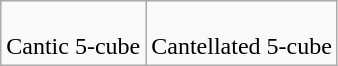<table class=wikitable>
<tr align=center>
<td><br>Cantic 5-cube</td>
<td><br>Cantellated 5-cube</td>
</tr>
</table>
